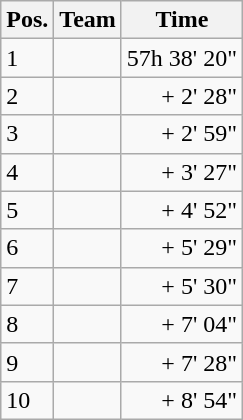<table class="wikitable">
<tr>
<th>Pos.</th>
<th>Team</th>
<th>Time</th>
</tr>
<tr>
<td>1</td>
<td></td>
<td align=right>57h 38' 20"</td>
</tr>
<tr>
<td>2</td>
<td></td>
<td align=right>+ 2' 28"</td>
</tr>
<tr>
<td>3</td>
<td></td>
<td align=right>+ 2' 59"</td>
</tr>
<tr>
<td>4</td>
<td></td>
<td align=right>+ 3' 27"</td>
</tr>
<tr>
<td>5</td>
<td></td>
<td align=right>+ 4' 52"</td>
</tr>
<tr>
<td>6</td>
<td></td>
<td align=right>+ 5' 29"</td>
</tr>
<tr>
<td>7</td>
<td></td>
<td align=right>+ 5' 30"</td>
</tr>
<tr>
<td>8</td>
<td></td>
<td align=right>+ 7' 04"</td>
</tr>
<tr>
<td>9</td>
<td></td>
<td align=right>+ 7' 28"</td>
</tr>
<tr>
<td>10</td>
<td></td>
<td align=right>+ 8' 54"</td>
</tr>
</table>
